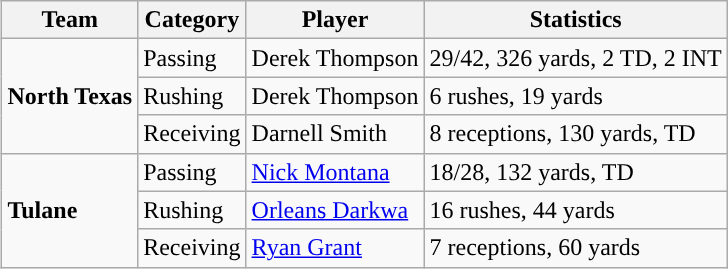<table class="wikitable" style="float: right;">
<tr>
<th>Team</th>
<th>Category</th>
<th>Player</th>
<th>Statistics</th>
</tr>
<tr>
<td rowspan=3><strong>North Texas</strong></td>
<td>Passing</td>
<td>Derek Thompson</td>
<td>29/42, 326 yards, 2 TD, 2 INT</td>
</tr>
<tr>
<td>Rushing</td>
<td>Derek Thompson</td>
<td>6 rushes, 19 yards</td>
</tr>
<tr>
<td>Receiving</td>
<td>Darnell Smith</td>
<td>8 receptions, 130 yards, TD</td>
</tr>
<tr>
<td rowspan=3><strong>Tulane</strong></td>
<td>Passing</td>
<td><a href='#'>Nick Montana</a></td>
<td>18/28, 132 yards, TD</td>
</tr>
<tr>
<td>Rushing</td>
<td><a href='#'>Orleans Darkwa</a></td>
<td>16 rushes, 44 yards</td>
</tr>
<tr>
<td>Receiving</td>
<td><a href='#'>Ryan Grant</a></td>
<td>7 receptions, 60 yards</td>
</tr>
</table>
